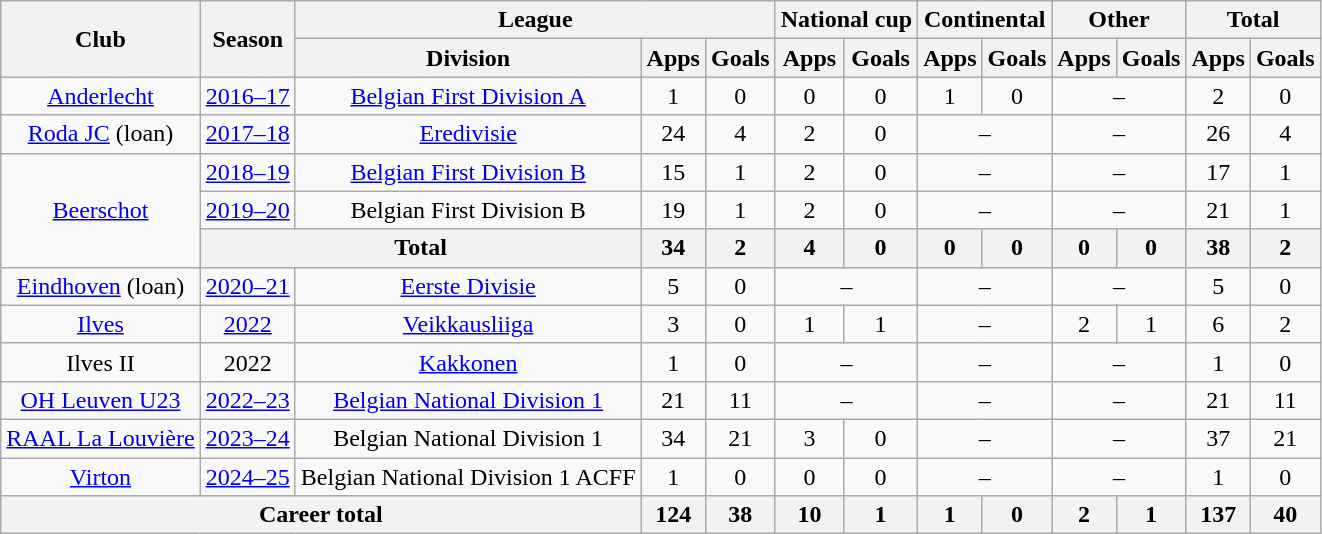<table class="wikitable" style="text-align:center">
<tr>
<th rowspan="2">Club</th>
<th rowspan="2">Season</th>
<th colspan="3">League</th>
<th colspan="2">National cup</th>
<th colspan="2">Continental</th>
<th colspan="2">Other</th>
<th colspan="2">Total</th>
</tr>
<tr>
<th>Division</th>
<th>Apps</th>
<th>Goals</th>
<th>Apps</th>
<th>Goals</th>
<th>Apps</th>
<th>Goals</th>
<th>Apps</th>
<th>Goals</th>
<th>Apps</th>
<th>Goals</th>
</tr>
<tr>
<td><a href='#'>Anderlecht</a></td>
<td><a href='#'>2016–17</a></td>
<td><a href='#'>Belgian First Division A</a></td>
<td>1</td>
<td>0</td>
<td>0</td>
<td>0</td>
<td>1</td>
<td>0</td>
<td colspan=2>–</td>
<td>2</td>
<td>0</td>
</tr>
<tr>
<td><a href='#'>Roda JC</a> (loan)</td>
<td><a href='#'>2017–18</a></td>
<td><a href='#'>Eredivisie</a></td>
<td>24</td>
<td>4</td>
<td>2</td>
<td>0</td>
<td colspan=2>–</td>
<td colspan=2>–</td>
<td>26</td>
<td>4</td>
</tr>
<tr>
<td rowspan=3><a href='#'>Beerschot</a></td>
<td><a href='#'>2018–19</a></td>
<td><a href='#'>Belgian First Division B</a></td>
<td>15</td>
<td>1</td>
<td>2</td>
<td>0</td>
<td colspan=2>–</td>
<td colspan=2>–</td>
<td>17</td>
<td>1</td>
</tr>
<tr>
<td><a href='#'>2019–20</a></td>
<td>Belgian First Division B</td>
<td>19</td>
<td>1</td>
<td>2</td>
<td>0</td>
<td colspan=2>–</td>
<td colspan=2>–</td>
<td>21</td>
<td>1</td>
</tr>
<tr>
<th colspan="2">Total</th>
<th>34</th>
<th>2</th>
<th>4</th>
<th>0</th>
<th>0</th>
<th>0</th>
<th>0</th>
<th>0</th>
<th>38</th>
<th>2</th>
</tr>
<tr>
<td><a href='#'>Eindhoven</a> (loan)</td>
<td><a href='#'>2020–21</a></td>
<td><a href='#'>Eerste Divisie</a></td>
<td>5</td>
<td>0</td>
<td colspan=2>–</td>
<td colspan=2>–</td>
<td colspan=2>–</td>
<td>5</td>
<td>0</td>
</tr>
<tr>
<td><a href='#'>Ilves</a></td>
<td><a href='#'>2022</a></td>
<td><a href='#'>Veikkausliiga</a></td>
<td>3</td>
<td>0</td>
<td>1</td>
<td>1</td>
<td colspan=2>–</td>
<td>2</td>
<td>1</td>
<td>6</td>
<td>2</td>
</tr>
<tr>
<td>Ilves II</td>
<td>2022</td>
<td><a href='#'>Kakkonen</a></td>
<td>1</td>
<td>0</td>
<td colspan=2>–</td>
<td colspan=2>–</td>
<td colspan=2>–</td>
<td>1</td>
<td>0</td>
</tr>
<tr>
<td><a href='#'>OH Leuven U23</a></td>
<td><a href='#'>2022–23</a></td>
<td><a href='#'>Belgian National Division 1</a></td>
<td>21</td>
<td>11</td>
<td colspan=2>–</td>
<td colspan=2>–</td>
<td colspan=2>–</td>
<td>21</td>
<td>11</td>
</tr>
<tr>
<td><a href='#'>RAAL La Louvière</a></td>
<td><a href='#'>2023–24</a></td>
<td>Belgian National Division 1</td>
<td>34</td>
<td>21</td>
<td>3</td>
<td>0</td>
<td colspan=2>–</td>
<td colspan=2>–</td>
<td>37</td>
<td>21</td>
</tr>
<tr>
<td><a href='#'>Virton</a></td>
<td><a href='#'>2024–25</a></td>
<td>Belgian National Division 1 ACFF</td>
<td>1</td>
<td>0</td>
<td>0</td>
<td>0</td>
<td colspan=2>–</td>
<td colspan=2>–</td>
<td>1</td>
<td>0</td>
</tr>
<tr>
<th colspan="3">Career total</th>
<th>124</th>
<th>38</th>
<th>10</th>
<th>1</th>
<th>1</th>
<th>0</th>
<th>2</th>
<th>1</th>
<th>137</th>
<th>40</th>
</tr>
</table>
